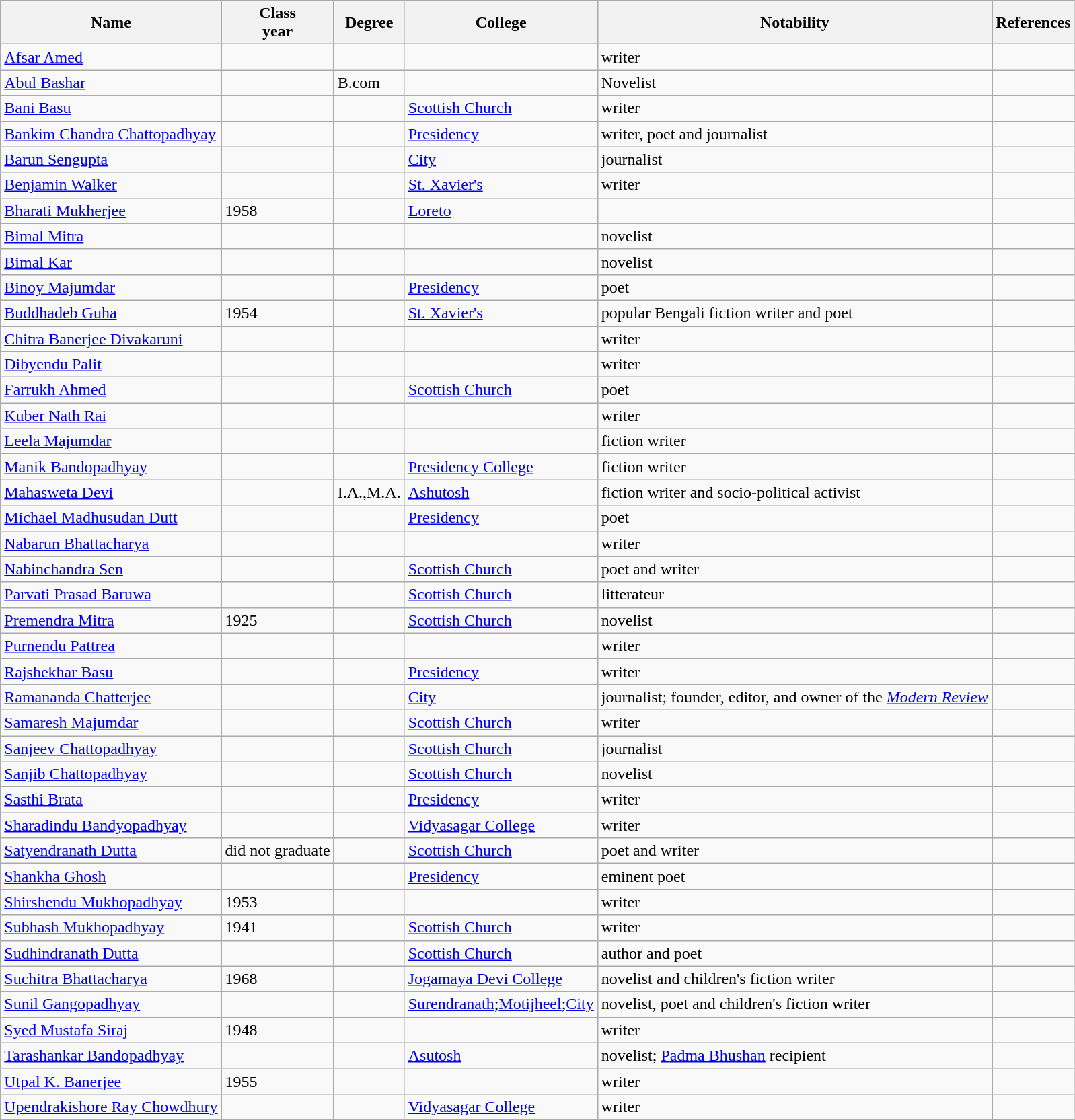<table class="wikitable sortable">
<tr>
<th>Name</th>
<th>Class<br>year</th>
<th>Degree</th>
<th>College</th>
<th class="unsortable">Notability</th>
<th class="unsortable">References</th>
</tr>
<tr>
<td><a href='#'>Afsar Amed</a></td>
<td></td>
<td></td>
<td></td>
<td>writer</td>
<td></td>
</tr>
<tr>
<td><a href='#'>Abul Bashar</a></td>
<td></td>
<td>B.com</td>
<td></td>
<td>Novelist</td>
<td></td>
</tr>
<tr>
<td><a href='#'>Bani Basu</a></td>
<td></td>
<td></td>
<td><a href='#'>Scottish Church</a></td>
<td>writer</td>
<td></td>
</tr>
<tr>
<td><a href='#'>Bankim Chandra Chattopadhyay</a></td>
<td></td>
<td></td>
<td><a href='#'>Presidency</a></td>
<td>writer, poet and journalist</td>
<td></td>
</tr>
<tr>
<td><a href='#'>Barun Sengupta</a></td>
<td></td>
<td></td>
<td><a href='#'>City</a></td>
<td>journalist</td>
<td></td>
</tr>
<tr>
<td><a href='#'>Benjamin Walker</a></td>
<td></td>
<td></td>
<td><a href='#'>St. Xavier's</a></td>
<td>writer</td>
<td></td>
</tr>
<tr>
<td><a href='#'>Bharati Mukherjee</a></td>
<td>1958</td>
<td></td>
<td><a href='#'>Loreto</a></td>
<td></td>
<td></td>
</tr>
<tr>
<td><a href='#'>Bimal Mitra</a></td>
<td></td>
<td></td>
<td></td>
<td>novelist</td>
<td></td>
</tr>
<tr>
<td><a href='#'>Bimal Kar</a></td>
<td></td>
<td></td>
<td></td>
<td>novelist</td>
<td></td>
</tr>
<tr>
<td><a href='#'>Binoy Majumdar</a></td>
<td></td>
<td></td>
<td><a href='#'>Presidency</a></td>
<td>poet</td>
<td></td>
</tr>
<tr>
<td><a href='#'>Buddhadeb Guha</a></td>
<td>1954</td>
<td></td>
<td><a href='#'>St. Xavier's</a></td>
<td>popular Bengali fiction writer and poet</td>
<td></td>
</tr>
<tr>
<td><a href='#'>Chitra Banerjee Divakaruni</a></td>
<td></td>
<td></td>
<td></td>
<td>writer</td>
<td></td>
</tr>
<tr>
<td><a href='#'>Dibyendu Palit</a></td>
<td></td>
<td></td>
<td></td>
<td>writer</td>
<td></td>
</tr>
<tr>
<td><a href='#'>Farrukh Ahmed</a></td>
<td></td>
<td></td>
<td><a href='#'>Scottish Church</a></td>
<td>poet</td>
<td></td>
</tr>
<tr>
<td><a href='#'>Kuber Nath Rai</a></td>
<td></td>
<td></td>
<td></td>
<td>writer</td>
<td></td>
</tr>
<tr>
<td><a href='#'>Leela Majumdar</a></td>
<td></td>
<td></td>
<td></td>
<td>fiction writer</td>
<td></td>
</tr>
<tr>
<td><a href='#'>Manik Bandopadhyay</a></td>
<td></td>
<td></td>
<td><a href='#'>Presidency College</a></td>
<td>fiction writer</td>
<td></td>
</tr>
<tr>
<td><a href='#'>Mahasweta Devi</a></td>
<td></td>
<td>I.A.,M.A.</td>
<td><a href='#'>Ashutosh</a></td>
<td>fiction writer and socio-political activist</td>
<td></td>
</tr>
<tr>
<td><a href='#'>Michael Madhusudan Dutt</a></td>
<td></td>
<td></td>
<td><a href='#'>Presidency</a></td>
<td>poet</td>
<td></td>
</tr>
<tr>
<td><a href='#'>Nabarun Bhattacharya</a></td>
<td></td>
<td></td>
<td></td>
<td>writer</td>
<td></td>
</tr>
<tr>
<td><a href='#'>Nabinchandra Sen</a></td>
<td></td>
<td></td>
<td><a href='#'>Scottish Church</a></td>
<td>poet and writer</td>
<td></td>
</tr>
<tr>
<td><a href='#'>Parvati Prasad Baruwa</a></td>
<td></td>
<td></td>
<td><a href='#'>Scottish Church</a></td>
<td>litterateur</td>
<td></td>
</tr>
<tr>
<td><a href='#'>Premendra Mitra</a></td>
<td>1925</td>
<td></td>
<td><a href='#'>Scottish Church</a></td>
<td>novelist</td>
<td></td>
</tr>
<tr>
<td><a href='#'>Purnendu Pattrea</a></td>
<td></td>
<td></td>
<td></td>
<td>writer</td>
<td></td>
</tr>
<tr>
<td><a href='#'>Rajshekhar Basu</a></td>
<td></td>
<td></td>
<td><a href='#'>Presidency</a></td>
<td>writer</td>
<td></td>
</tr>
<tr>
<td><a href='#'>Ramananda Chatterjee</a></td>
<td></td>
<td></td>
<td><a href='#'>City</a></td>
<td>journalist; founder, editor, and owner of the <em><a href='#'>Modern Review</a></em></td>
<td></td>
</tr>
<tr>
<td><a href='#'>Samaresh Majumdar</a></td>
<td></td>
<td></td>
<td><a href='#'>Scottish Church</a></td>
<td>writer</td>
<td></td>
</tr>
<tr>
<td><a href='#'>Sanjeev Chattopadhyay</a></td>
<td></td>
<td></td>
<td><a href='#'>Scottish Church</a></td>
<td>journalist</td>
<td></td>
</tr>
<tr>
<td><a href='#'>Sanjib Chattopadhyay</a></td>
<td></td>
<td></td>
<td><a href='#'>Scottish Church</a></td>
<td>novelist</td>
<td></td>
</tr>
<tr>
<td><a href='#'>Sasthi Brata</a></td>
<td></td>
<td></td>
<td><a href='#'>Presidency</a></td>
<td>writer</td>
<td></td>
</tr>
<tr>
<td><a href='#'>Sharadindu Bandyopadhyay</a></td>
<td></td>
<td></td>
<td><a href='#'>Vidyasagar College</a></td>
<td>writer</td>
<td></td>
</tr>
<tr>
<td><a href='#'>Satyendranath Dutta</a></td>
<td>did not graduate</td>
<td></td>
<td><a href='#'>Scottish Church</a></td>
<td>poet and writer</td>
<td></td>
</tr>
<tr>
<td><a href='#'>Shankha Ghosh</a></td>
<td></td>
<td></td>
<td><a href='#'>Presidency</a></td>
<td>eminent poet</td>
<td></td>
</tr>
<tr>
<td><a href='#'>Shirshendu Mukhopadhyay</a></td>
<td>1953</td>
<td></td>
<td></td>
<td>writer</td>
<td></td>
</tr>
<tr>
<td><a href='#'>Subhash Mukhopadhyay</a></td>
<td>1941</td>
<td></td>
<td><a href='#'>Scottish Church</a></td>
<td>writer</td>
<td></td>
</tr>
<tr>
<td><a href='#'>Sudhindranath Dutta</a></td>
<td></td>
<td></td>
<td><a href='#'>Scottish Church</a></td>
<td>author and poet</td>
<td></td>
</tr>
<tr>
<td><a href='#'>Suchitra Bhattacharya</a></td>
<td>1968</td>
<td></td>
<td><a href='#'>Jogamaya Devi College</a></td>
<td>novelist and children's fiction writer</td>
<td></td>
</tr>
<tr>
<td><a href='#'>Sunil Gangopadhyay</a></td>
<td></td>
<td></td>
<td><a href='#'>Surendranath</a>;<a href='#'>Motijheel</a>;<a href='#'>City</a></td>
<td>novelist, poet and children's fiction writer</td>
<td></td>
</tr>
<tr>
<td><a href='#'>Syed Mustafa Siraj</a></td>
<td>1948</td>
<td></td>
<td></td>
<td>writer</td>
<td></td>
</tr>
<tr>
<td><a href='#'>Tarashankar Bandopadhyay</a></td>
<td></td>
<td></td>
<td><a href='#'>Asutosh</a></td>
<td>novelist; <a href='#'>Padma Bhushan</a> recipient</td>
<td></td>
</tr>
<tr>
<td><a href='#'>Utpal K. Banerjee</a></td>
<td>1955</td>
<td></td>
<td></td>
<td>writer</td>
<td></td>
</tr>
<tr>
<td><a href='#'>Upendrakishore Ray Chowdhury</a></td>
<td></td>
<td></td>
<td><a href='#'>Vidyasagar College</a></td>
<td>writer</td>
<td></td>
</tr>
</table>
